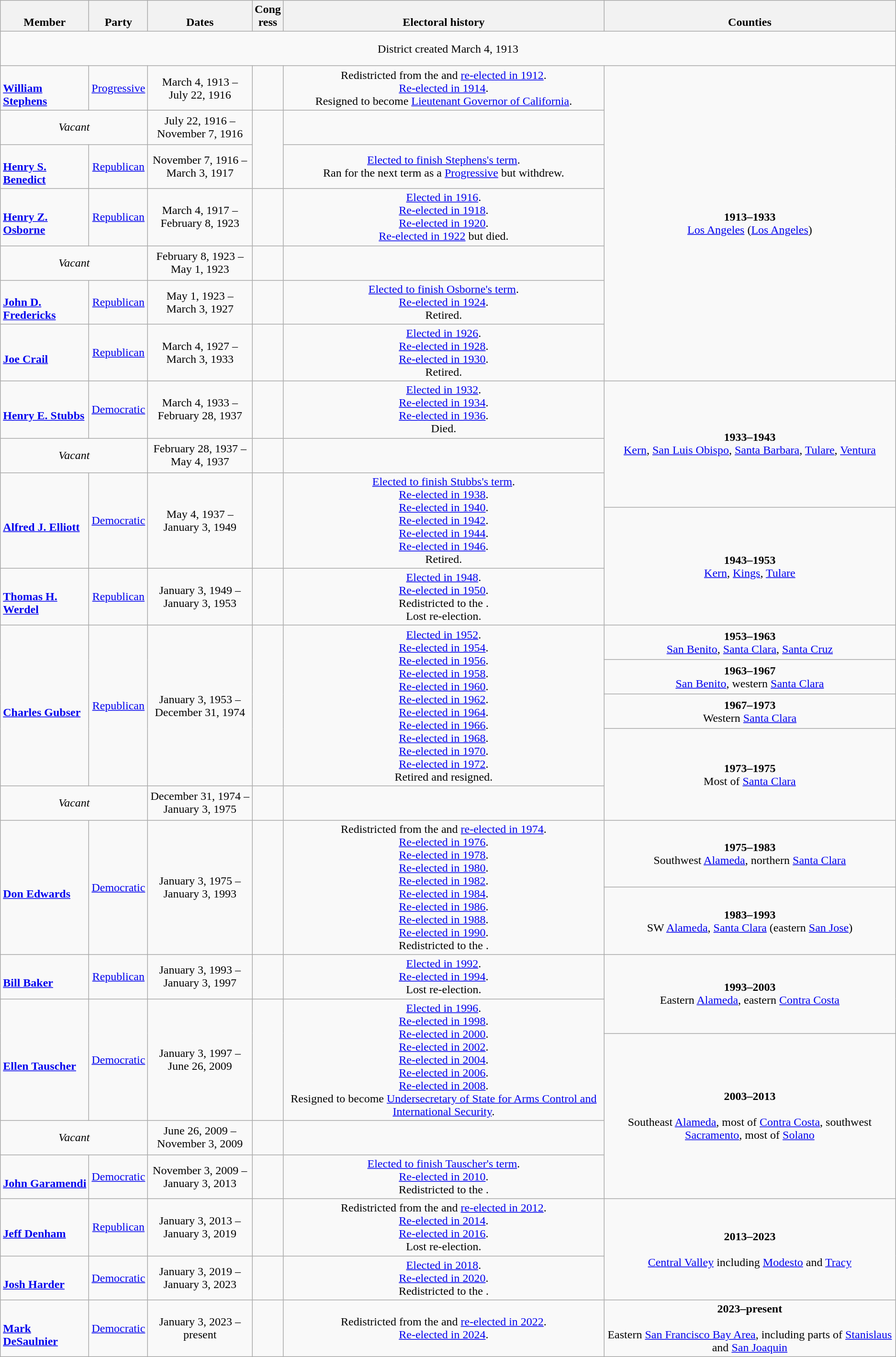<table class=wikitable style="text-align:center">
<tr valign=bottom>
<th>Member</th>
<th>Party</th>
<th>Dates</th>
<th>Cong<br>ress</th>
<th>Electoral history</th>
<th>Counties</th>
</tr>
<tr style="height:3em">
<td colspan=6>District created March 4, 1913</td>
</tr>
<tr style="height:3em">
<td align=left><br><strong><a href='#'>William Stephens</a></strong><br></td>
<td><a href='#'>Progressive</a></td>
<td nowrap>March 4, 1913 –<br>July 22, 1916</td>
<td></td>
<td>Redistricted from the  and <a href='#'>re-elected in 1912</a>.<br><a href='#'>Re-elected in 1914</a>.<br>Resigned to become <a href='#'>Lieutenant Governor of California</a>.</td>
<td rowspan=7><strong>1913–1933</strong><br><a href='#'>Los Angeles</a> (<a href='#'>Los Angeles</a>)</td>
</tr>
<tr style="height:3em">
<td colspan=2><em>Vacant</em></td>
<td nowrap>July 22, 1916 –<br>November 7, 1916</td>
<td rowspan=2></td>
</tr>
<tr style="height:3em">
<td align=left><br><strong><a href='#'>Henry S. Benedict</a></strong><br></td>
<td><a href='#'>Republican</a></td>
<td nowrap>November 7, 1916 –<br>March 3, 1917</td>
<td><a href='#'>Elected to finish Stephens's term</a>.<br>Ran for the next term as a <a href='#'>Progressive</a> but withdrew.</td>
</tr>
<tr style="height:3em">
<td align=left><br><strong><a href='#'>Henry Z. Osborne</a></strong><br></td>
<td><a href='#'>Republican</a></td>
<td nowrap>March 4, 1917 –<br>February 8, 1923</td>
<td></td>
<td><a href='#'>Elected in 1916</a>.<br><a href='#'>Re-elected in 1918</a>.<br><a href='#'>Re-elected in 1920</a>.<br><a href='#'>Re-elected in 1922</a> but died.</td>
</tr>
<tr style="height:3em">
<td colspan=2><em>Vacant</em></td>
<td nowrap>February 8, 1923 –<br>May 1, 1923</td>
<td></td>
</tr>
<tr style="height:3em">
<td align=left><br><strong><a href='#'>John D. Fredericks</a></strong><br></td>
<td><a href='#'>Republican</a></td>
<td nowrap>May 1, 1923 –<br>March 3, 1927</td>
<td></td>
<td><a href='#'>Elected to finish Osborne's term</a>.<br><a href='#'>Re-elected in 1924</a>.<br>Retired.</td>
</tr>
<tr style="height:3em">
<td align=left><br><strong><a href='#'>Joe Crail</a></strong><br></td>
<td><a href='#'>Republican</a></td>
<td nowrap>March 4, 1927 –<br>March 3, 1933</td>
<td></td>
<td><a href='#'>Elected in 1926</a>.<br><a href='#'>Re-elected in 1928</a>.<br><a href='#'>Re-elected in 1930</a>.<br>Retired.</td>
</tr>
<tr style="height:3em">
<td align=left><br><strong><a href='#'>Henry E. Stubbs</a></strong><br></td>
<td><a href='#'>Democratic</a></td>
<td nowrap>March 4, 1933 –<br>February 28, 1937</td>
<td></td>
<td><a href='#'>Elected in 1932</a>.<br><a href='#'>Re-elected in 1934</a>.<br><a href='#'>Re-elected in 1936</a>.<br>Died.</td>
<td rowspan=3><strong>1933–1943</strong><br><a href='#'>Kern</a>, <a href='#'>San Luis Obispo</a>, <a href='#'>Santa Barbara</a>, <a href='#'>Tulare</a>, <a href='#'>Ventura</a></td>
</tr>
<tr style="height:3em">
<td colspan=2><em>Vacant</em></td>
<td nowrap>February 28, 1937 –<br>May 4, 1937</td>
<td></td>
</tr>
<tr style="height:3em">
<td rowspan=2 align=left><br><strong><a href='#'>Alfred J. Elliott</a></strong><br></td>
<td rowspan=2 ><a href='#'>Democratic</a></td>
<td rowspan=2 nowrap>May 4, 1937 –<br>January 3, 1949</td>
<td rowspan=2></td>
<td rowspan=2><a href='#'>Elected to finish Stubbs's term</a>.<br><a href='#'>Re-elected in 1938</a>.<br><a href='#'>Re-elected in 1940</a>.<br><a href='#'>Re-elected in 1942</a>.<br><a href='#'>Re-elected in 1944</a>.<br><a href='#'>Re-elected in 1946</a>.<br>Retired.</td>
</tr>
<tr style="height:3em">
<td rowspan=2><strong>1943–1953</strong><br><a href='#'>Kern</a>, <a href='#'>Kings</a>, <a href='#'>Tulare</a></td>
</tr>
<tr style="height:3em">
<td align=left><br><strong><a href='#'>Thomas H. Werdel</a></strong><br></td>
<td><a href='#'>Republican</a></td>
<td nowrap>January 3, 1949 –<br>January 3, 1953</td>
<td></td>
<td><a href='#'>Elected in 1948</a>.<br><a href='#'>Re-elected in 1950</a>.<br>Redistricted to the .<br>Lost re-election.</td>
</tr>
<tr style="height:3em">
<td rowspan=4 align=left><br><strong><a href='#'>Charles Gubser</a></strong><br></td>
<td rowspan=4 ><a href='#'>Republican</a></td>
<td rowspan=4 nowrap>January 3, 1953 –<br>December 31, 1974</td>
<td rowspan=4></td>
<td rowspan=4><a href='#'>Elected in 1952</a>.<br><a href='#'>Re-elected in 1954</a>.<br><a href='#'>Re-elected in 1956</a>.<br><a href='#'>Re-elected in 1958</a>.<br><a href='#'>Re-elected in 1960</a>.<br><a href='#'>Re-elected in 1962</a>.<br><a href='#'>Re-elected in 1964</a>.<br><a href='#'>Re-elected in 1966</a>.<br><a href='#'>Re-elected in 1968</a>.<br><a href='#'>Re-elected in 1970</a>.<br><a href='#'>Re-elected in 1972</a>.<br>Retired and resigned.</td>
<td><strong>1953–1963</strong><br><a href='#'>San Benito</a>, <a href='#'>Santa Clara</a>, <a href='#'>Santa Cruz</a></td>
</tr>
<tr style="height:3em">
<td><strong>1963–1967</strong><br><a href='#'>San Benito</a>, western <a href='#'>Santa Clara</a></td>
</tr>
<tr style="height:3em">
<td><strong>1967–1973</strong><br>Western <a href='#'>Santa Clara</a></td>
</tr>
<tr style="height:3em">
<td rowspan=2><strong>1973–1975</strong><br>Most of <a href='#'>Santa Clara</a></td>
</tr>
<tr style="height:3em">
<td colspan=2><em>Vacant</em></td>
<td nowrap>December 31, 1974 –<br>January 3, 1975</td>
<td></td>
</tr>
<tr style="height:3em">
<td rowspan=2 align=left><br><strong><a href='#'>Don Edwards</a></strong><br></td>
<td rowspan=2 ><a href='#'>Democratic</a></td>
<td rowspan=2 nowrap>January 3, 1975 –<br>January 3, 1993</td>
<td rowspan=2></td>
<td rowspan=2>Redistricted from the  and <a href='#'>re-elected in 1974</a>.<br><a href='#'>Re-elected in 1976</a>.<br><a href='#'>Re-elected in 1978</a>.<br><a href='#'>Re-elected in 1980</a>.<br><a href='#'>Re-elected in 1982</a>.<br><a href='#'>Re-elected in 1984</a>.<br><a href='#'>Re-elected in 1986</a>.<br><a href='#'>Re-elected in 1988</a>.<br><a href='#'>Re-elected in 1990</a>.<br>Redistricted to the .</td>
<td><strong>1975–1983</strong><br>Southwest <a href='#'>Alameda</a>, northern <a href='#'>Santa Clara</a></td>
</tr>
<tr style="height:3em">
<td><strong>1983–1993</strong><br>SW <a href='#'>Alameda</a>, <a href='#'>Santa Clara</a> (eastern <a href='#'>San Jose</a>)</td>
</tr>
<tr style="height:3em">
<td align=left><br><strong><a href='#'>Bill Baker</a></strong><br></td>
<td><a href='#'>Republican</a></td>
<td nowrap>January 3, 1993 –<br>January 3, 1997</td>
<td></td>
<td><a href='#'>Elected in 1992</a>.<br><a href='#'>Re-elected in 1994</a>.<br>Lost re-election.</td>
<td rowspan=2><strong>1993–2003</strong><br>Eastern <a href='#'>Alameda</a>, eastern <a href='#'>Contra Costa</a></td>
</tr>
<tr style="height:3em">
<td rowspan=2 align=left><br><strong><a href='#'>Ellen Tauscher</a></strong><br></td>
<td rowspan=2 ><a href='#'>Democratic</a></td>
<td rowspan=2 nowrap>January 3, 1997 –<br>June 26, 2009</td>
<td rowspan=2></td>
<td rowspan=2><a href='#'>Elected in 1996</a>.<br><a href='#'>Re-elected in 1998</a>.<br><a href='#'>Re-elected in 2000</a>.<br><a href='#'>Re-elected in 2002</a>.<br><a href='#'>Re-elected in 2004</a>.<br><a href='#'>Re-elected in 2006</a>.<br><a href='#'>Re-elected in 2008</a>.<br>Resigned to become <a href='#'>Undersecretary of State for Arms Control and International Security</a>.</td>
</tr>
<tr style="height:3em">
<td rowspan=3><strong>2003–2013</strong><br><br>Southeast <a href='#'>Alameda</a>, most of <a href='#'>Contra Costa</a>, southwest <a href='#'>Sacramento</a>, most of <a href='#'>Solano</a></td>
</tr>
<tr style="height:3em">
<td colspan=2><em>Vacant</em></td>
<td nowrap>June 26, 2009 –<br>November 3, 2009</td>
<td></td>
</tr>
<tr style="height:3em">
<td align=left><br><strong><a href='#'>John Garamendi</a></strong><br></td>
<td><a href='#'>Democratic</a></td>
<td nowrap>November 3, 2009 –<br>January 3, 2013</td>
<td></td>
<td><a href='#'>Elected to finish Tauscher's term</a>.<br><a href='#'>Re-elected in 2010</a>.<br>Redistricted to the .</td>
</tr>
<tr style="height:3em">
<td align=left><br><strong><a href='#'>Jeff Denham</a></strong><br></td>
<td><a href='#'>Republican</a></td>
<td nowrap>January 3, 2013 –<br>January 3, 2019</td>
<td></td>
<td>Redistricted from the  and <a href='#'>re-elected in 2012</a>.<br><a href='#'>Re-elected in 2014</a>.<br><a href='#'>Re-elected in 2016</a>.<br>Lost re-election.</td>
<td rowspan=2><strong>2013–2023</strong><br><br><a href='#'>Central Valley</a> including <a href='#'>Modesto</a> and <a href='#'>Tracy</a></td>
</tr>
<tr style="height:3em">
<td align=left><br><strong><a href='#'>Josh Harder</a></strong><br></td>
<td><a href='#'>Democratic</a></td>
<td nowrap>January 3, 2019 –<br>January 3, 2023</td>
<td></td>
<td><a href='#'>Elected in 2018</a>.<br><a href='#'>Re-elected in 2020</a>.<br>Redistricted to the .</td>
</tr>
<tr style="height:3em">
<td align=left><br><strong><a href='#'>Mark DeSaulnier</a></strong><br></td>
<td><a href='#'>Democratic</a></td>
<td nowrap>January 3, 2023 –<br>present</td>
<td></td>
<td>Redistricted from the  and <a href='#'>re-elected in 2022</a>.<br><a href='#'>Re-elected in 2024</a>.</td>
<td><strong>2023–present</strong><br><br>Eastern <a href='#'>San Francisco Bay Area</a>, including parts of <a href='#'>Stanislaus</a> and <a href='#'>San Joaquin</a></td>
</tr>
</table>
